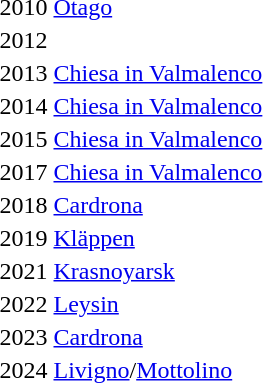<table>
<tr>
<td>2010</td>
<td><a href='#'>Otago</a></td>
<td></td>
<td></td>
<td></td>
</tr>
<tr>
<td>2012</td>
<td></td>
<td></td>
<td></td>
<td></td>
</tr>
<tr>
<td>2013</td>
<td><a href='#'>Chiesa in Valmalenco</a></td>
<td></td>
<td></td>
<td></td>
</tr>
<tr>
<td>2014</td>
<td><a href='#'>Chiesa in Valmalenco</a></td>
<td></td>
<td></td>
<td></td>
</tr>
<tr>
<td>2015</td>
<td><a href='#'>Chiesa in Valmalenco</a></td>
<td></td>
<td></td>
<td></td>
</tr>
<tr>
<td>2017</td>
<td><a href='#'>Chiesa in Valmalenco</a></td>
<td></td>
<td></td>
<td></td>
</tr>
<tr>
<td>2018</td>
<td><a href='#'>Cardrona</a></td>
<td></td>
<td></td>
<td></td>
</tr>
<tr>
<td>2019</td>
<td><a href='#'>Kläppen</a></td>
<td></td>
<td></td>
<td></td>
</tr>
<tr>
<td>2021</td>
<td><a href='#'>Krasnoyarsk</a></td>
<td></td>
<td></td>
<td></td>
</tr>
<tr>
<td>2022</td>
<td><a href='#'>Leysin</a></td>
<td></td>
<td></td>
<td></td>
</tr>
<tr>
<td>2023</td>
<td><a href='#'>Cardrona</a></td>
<td></td>
<td></td>
<td></td>
</tr>
<tr>
<td>2024</td>
<td><a href='#'>Livigno</a>/<a href='#'>Mottolino</a></td>
<td></td>
<td></td>
<td></td>
</tr>
</table>
